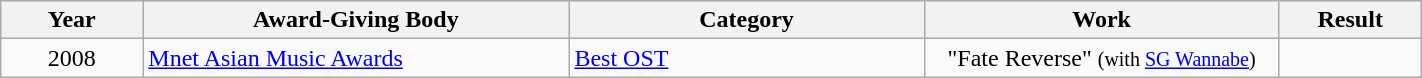<table | width="75%" class="wikitable sortable">
<tr>
<th width="10%">Year</th>
<th width="30%">Award-Giving Body</th>
<th width="25%">Category</th>
<th width="25%">Work</th>
<th width="10%">Result</th>
</tr>
<tr>
<td align="center">2008</td>
<td><a href='#'>Mnet Asian Music Awards</a></td>
<td><a href='#'>Best OST</a></td>
<td align="center">"Fate Reverse" <small>(with <a href='#'>SG Wannabe</a>)</small></td>
<td></td>
</tr>
</table>
